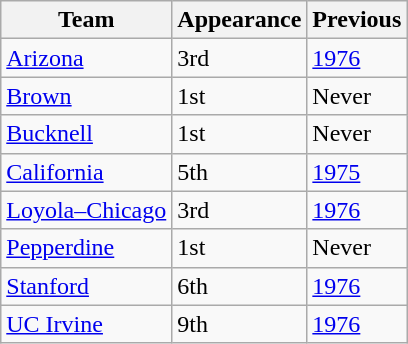<table class="wikitable sortable">
<tr>
<th>Team</th>
<th>Appearance</th>
<th>Previous</th>
</tr>
<tr>
<td><a href='#'>Arizona</a></td>
<td>3rd</td>
<td><a href='#'>1976</a></td>
</tr>
<tr>
<td><a href='#'>Brown</a></td>
<td>1st</td>
<td>Never</td>
</tr>
<tr>
<td><a href='#'>Bucknell</a></td>
<td>1st</td>
<td>Never</td>
</tr>
<tr>
<td><a href='#'>California</a></td>
<td>5th</td>
<td><a href='#'>1975</a></td>
</tr>
<tr>
<td><a href='#'>Loyola–Chicago</a></td>
<td>3rd</td>
<td><a href='#'>1976</a></td>
</tr>
<tr>
<td><a href='#'>Pepperdine</a></td>
<td>1st</td>
<td>Never</td>
</tr>
<tr>
<td><a href='#'>Stanford</a></td>
<td>6th</td>
<td><a href='#'>1976</a></td>
</tr>
<tr>
<td><a href='#'>UC Irvine</a></td>
<td>9th</td>
<td><a href='#'>1976</a></td>
</tr>
</table>
